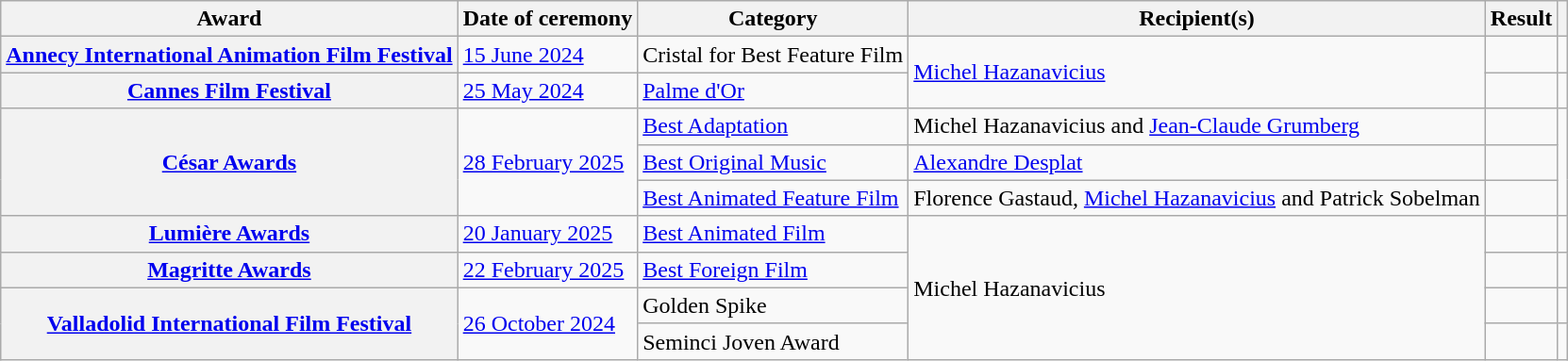<table class="wikitable sortable plainrowheaders">
<tr>
<th scope="col">Award</th>
<th scope="col">Date of ceremony</th>
<th scope="col">Category</th>
<th scope="col">Recipient(s)</th>
<th scope="col">Result</th>
<th scope="col" class="unsortable"></th>
</tr>
<tr>
<th scope="row"><a href='#'>Annecy International Animation Film Festival</a></th>
<td><a href='#'>15 June 2024</a></td>
<td>Cristal for Best Feature Film</td>
<td rowspan="2"><a href='#'>Michel Hazanavicius</a></td>
<td></td>
<td align="center"></td>
</tr>
<tr>
<th scope="row"><a href='#'>Cannes Film Festival</a></th>
<td><a href='#'>25 May 2024</a></td>
<td><a href='#'>Palme d'Or</a></td>
<td></td>
<td align="center"></td>
</tr>
<tr>
<th rowspan="3" scope="row"><a href='#'>César Awards</a></th>
<td rowspan="3"><a href='#'>28 February 2025</a></td>
<td><a href='#'>Best Adaptation</a></td>
<td>Michel Hazanavicius and <a href='#'>Jean-Claude Grumberg</a></td>
<td></td>
<td align="center" rowspan="3"></td>
</tr>
<tr>
<td><a href='#'>Best Original Music</a></td>
<td><a href='#'>Alexandre Desplat</a></td>
<td></td>
</tr>
<tr>
<td><a href='#'>Best Animated Feature Film</a></td>
<td>Florence Gastaud, <a href='#'>Michel Hazanavicius</a> and Patrick Sobelman</td>
<td></td>
</tr>
<tr>
<th scope="row"><a href='#'>Lumière Awards</a></th>
<td><a href='#'>20 January 2025</a></td>
<td><a href='#'>Best Animated Film</a></td>
<td rowspan="4">Michel Hazanavicius</td>
<td></td>
<td align="center"></td>
</tr>
<tr>
<th scope="row"><a href='#'>Magritte Awards</a></th>
<td><a href='#'>22 February 2025</a></td>
<td><a href='#'>Best Foreign Film</a></td>
<td></td>
<td align="center"></td>
</tr>
<tr>
<th rowspan="2" scope="row"><a href='#'>Valladolid International Film Festival</a></th>
<td rowspan="2"><a href='#'>26 October 2024</a></td>
<td>Golden Spike</td>
<td></td>
<td align="center"></td>
</tr>
<tr>
<td>Seminci Joven Award</td>
<td></td>
<td align="center"></td>
</tr>
</table>
